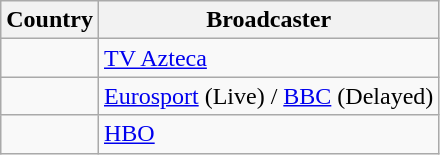<table class="wikitable">
<tr>
<th align=center>Country</th>
<th align=center>Broadcaster</th>
</tr>
<tr>
<td></td>
<td><a href='#'>TV Azteca</a></td>
</tr>
<tr>
<td></td>
<td><a href='#'>Eurosport</a> (Live) / <a href='#'>BBC</a> (Delayed)</td>
</tr>
<tr>
<td></td>
<td><a href='#'>HBO</a></td>
</tr>
</table>
